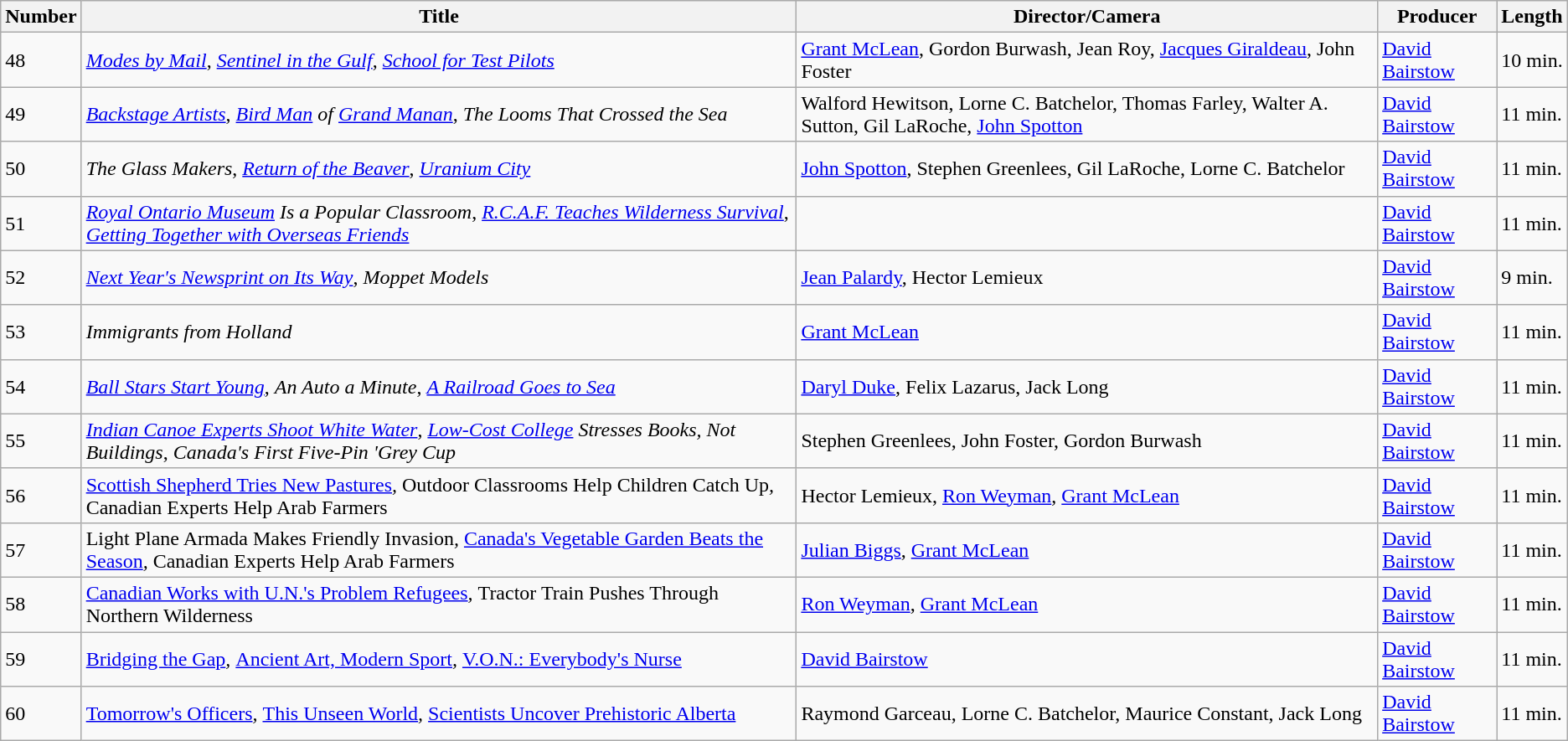<table class=wikitable>
<tr>
<th>Number</th>
<th>Title</th>
<th>Director/Camera</th>
<th>Producer</th>
<th>Length</th>
</tr>
<tr>
<td>48</td>
<td><em><a href='#'>Modes by Mail</a></em>, <em><a href='#'>Sentinel in the Gulf</a></em>, <em><a href='#'>School for Test Pilots</a></em></td>
<td><a href='#'>Grant McLean</a>, Gordon Burwash, Jean Roy, <a href='#'>Jacques Giraldeau</a>, John Foster</td>
<td><a href='#'>David Bairstow</a></td>
<td>10 min.</td>
</tr>
<tr>
<td>49</td>
<td><em><a href='#'>Backstage Artists</a></em>, <em><a href='#'>Bird Man</a> of <a href='#'>Grand Manan</a></em>, <em>The Looms That Crossed the Sea</em></td>
<td>Walford Hewitson, Lorne C. Batchelor, Thomas Farley, Walter A. Sutton, Gil LaRoche, <a href='#'>John Spotton</a></td>
<td><a href='#'>David Bairstow</a></td>
<td>11 min.</td>
</tr>
<tr>
<td>50</td>
<td><em>The Glass Makers</em>, <em><a href='#'>Return of the Beaver</a></em>, <em><a href='#'>Uranium City</a></em></td>
<td><a href='#'>John Spotton</a>, Stephen Greenlees, Gil LaRoche, Lorne C. Batchelor</td>
<td><a href='#'>David Bairstow</a></td>
<td>11 min.</td>
</tr>
<tr>
<td>51</td>
<td><em><a href='#'>Royal Ontario Museum</a> Is a Popular Classroom</em>, <em><a href='#'>R.C.A.F. Teaches Wilderness Survival</a></em>, <em><a href='#'>Getting Together with Overseas Friends</a></em></td>
<td></td>
<td><a href='#'>David Bairstow</a></td>
<td>11 min.</td>
</tr>
<tr>
<td>52</td>
<td><em><a href='#'>Next Year's Newsprint on Its Way</a></em>, <em>Moppet Models</em></td>
<td><a href='#'>Jean Palardy</a>, Hector Lemieux</td>
<td><a href='#'>David Bairstow</a></td>
<td>9 min.</td>
</tr>
<tr>
<td>53</td>
<td><em>Immigrants from Holland</em></td>
<td><a href='#'>Grant McLean</a></td>
<td><a href='#'>David Bairstow</a></td>
<td>11 min.</td>
</tr>
<tr>
<td>54</td>
<td><em><a href='#'>Ball Stars Start Young</a></em>, <em>An Auto a Minute</em>, <em><a href='#'>A Railroad Goes to Sea</a></em></td>
<td><a href='#'>Daryl Duke</a>, Felix Lazarus, Jack Long</td>
<td><a href='#'>David Bairstow</a></td>
<td>11 min.</td>
</tr>
<tr>
<td>55</td>
<td><em><a href='#'>Indian Canoe Experts Shoot White Water</a></em>, <em><a href='#'>Low-Cost College</a> Stresses Books, Not Buildings</em>, <em>Canada's First Five-Pin 'Grey Cup<strong></td>
<td>Stephen Greenlees, John Foster, Gordon Burwash</td>
<td><a href='#'>David Bairstow</a></td>
<td>11 min.</td>
</tr>
<tr>
<td>56</td>
<td></em><a href='#'>Scottish Shepherd Tries New Pastures</a><em>, </em>Outdoor Classrooms Help Children Catch Up<em>, </em>Canadian Experts Help Arab Farmers<em></td>
<td>Hector Lemieux, <a href='#'>Ron Weyman</a>, <a href='#'>Grant McLean</a></td>
<td><a href='#'>David Bairstow</a></td>
<td>11 min.</td>
</tr>
<tr>
<td>57</td>
<td></em>Light Plane Armada Makes Friendly Invasion<em>, </em><a href='#'>Canada's Vegetable Garden Beats the Season</a><em>, </em>Canadian Experts Help Arab Farmers<em></td>
<td><a href='#'>Julian Biggs</a>, <a href='#'>Grant McLean</a></td>
<td><a href='#'>David Bairstow</a></td>
<td>11 min.</td>
</tr>
<tr>
<td>58</td>
<td></em><a href='#'>Canadian Works with U.N.'s Problem Refugees</a><em>, </em>Tractor Train Pushes Through Northern Wilderness<em></td>
<td><a href='#'>Ron Weyman</a>, <a href='#'>Grant McLean</a></td>
<td><a href='#'>David Bairstow</a></td>
<td>11 min.</td>
</tr>
<tr>
<td>59</td>
<td></em><a href='#'>Bridging the Gap</a><em>, </em><a href='#'>Ancient Art, Modern Sport</a><em>, </em><a href='#'>V.O.N.: Everybody's Nurse</a><em></td>
<td><a href='#'>David Bairstow</a></td>
<td><a href='#'>David Bairstow</a></td>
<td>11 min.</td>
</tr>
<tr>
<td>60</td>
<td></em><a href='#'>Tomorrow's Officers</a><em>, </em><a href='#'>This Unseen World</a><em>, </em><a href='#'>Scientists Uncover Prehistoric Alberta</a><em></td>
<td>Raymond Garceau, Lorne C. Batchelor, Maurice Constant, Jack Long</td>
<td><a href='#'>David Bairstow</a></td>
<td>11 min.</td>
</tr>
</table>
